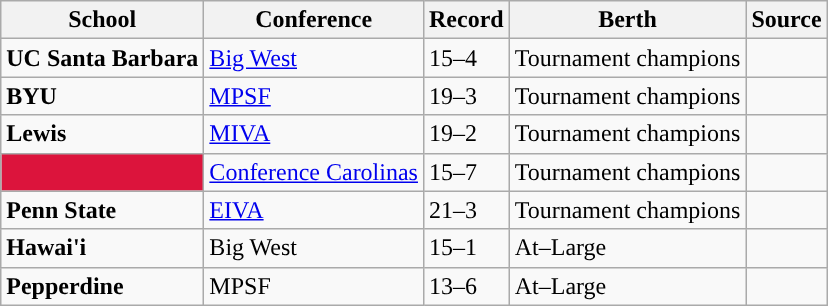<table class="wikitable sortable plainrowheaders">
<tr>
<th scope="col">School</th>
<th scope="col">Conference</th>
<th scope="col">Record</th>
<th scope="col">Berth</th>
<th scope="col">Source</th>
</tr>
<tr>
<td style=><strong>UC Santa Barbara</strong></td>
<td><a href='#'>Big West</a></td>
<td>15–4</td>
<td>Tournament champions</td>
<td></td>
</tr>
<tr>
<td style=><strong>BYU</strong></td>
<td><a href='#'>MPSF</a></td>
<td>19–3</td>
<td>Tournament champions</td>
<td></td>
</tr>
<tr>
<td style=><strong>Lewis</strong></td>
<td><a href='#'>MIVA</a></td>
<td>19–2</td>
<td>Tournament champions</td>
<td></td>
</tr>
<tr>
<td style="background:#DC143C"><strong><a href='#'></a></strong></td>
<td><a href='#'>Conference Carolinas</a></td>
<td>15–7</td>
<td>Tournament champions</td>
<td></td>
</tr>
<tr>
<td style=><strong>Penn State</strong></td>
<td><a href='#'>EIVA</a></td>
<td>21–3</td>
<td>Tournament champions</td>
<td></td>
</tr>
<tr>
<td style=><strong>Hawai'i</strong></td>
<td>Big West</td>
<td>15–1</td>
<td>At–Large</td>
<td></td>
</tr>
<tr>
<td><strong>Pepperdine</strong></td>
<td>MPSF</td>
<td>13–6</td>
<td>At–Large</td>
<td></td>
</tr>
</table>
